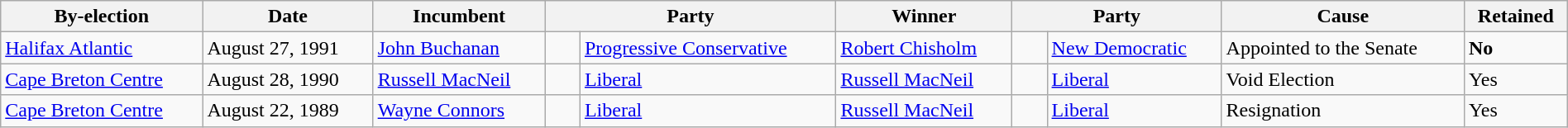<table class=wikitable style="width:100%">
<tr>
<th>By-election</th>
<th>Date</th>
<th>Incumbent</th>
<th colspan=2>Party</th>
<th>Winner</th>
<th colspan=2>Party</th>
<th>Cause</th>
<th>Retained</th>
</tr>
<tr>
<td><a href='#'>Halifax Atlantic</a></td>
<td>August 27, 1991</td>
<td><a href='#'>John Buchanan</a></td>
<td>    </td>
<td><a href='#'>Progressive Conservative</a></td>
<td><a href='#'>Robert Chisholm</a></td>
<td>    </td>
<td><a href='#'>New Democratic</a></td>
<td>Appointed to the Senate</td>
<td><strong>No</strong></td>
</tr>
<tr>
<td><a href='#'>Cape Breton Centre</a></td>
<td>August 28, 1990</td>
<td><a href='#'>Russell MacNeil</a></td>
<td>    </td>
<td><a href='#'>Liberal</a></td>
<td><a href='#'>Russell MacNeil</a></td>
<td>    </td>
<td><a href='#'>Liberal</a></td>
<td>Void Election</td>
<td>Yes</td>
</tr>
<tr>
<td><a href='#'>Cape Breton Centre</a></td>
<td>August 22, 1989</td>
<td><a href='#'>Wayne Connors</a></td>
<td>    </td>
<td><a href='#'>Liberal</a></td>
<td><a href='#'>Russell MacNeil</a></td>
<td>    </td>
<td><a href='#'>Liberal</a></td>
<td>Resignation</td>
<td>Yes</td>
</tr>
</table>
